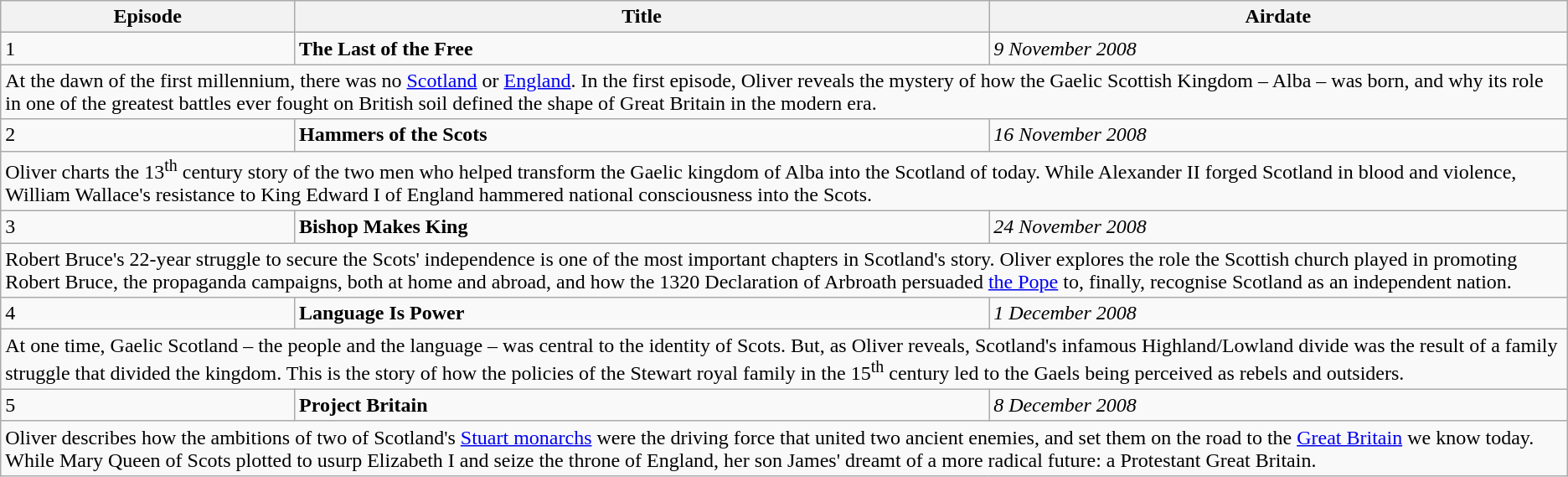<table class="wikitable">
<tr>
<th>Episode</th>
<th>Title</th>
<th>Airdate</th>
</tr>
<tr>
<td>1</td>
<td><strong>The Last of the Free</strong></td>
<td><em>9 November 2008</em></td>
</tr>
<tr>
<td colspan="3">At the dawn of the first millennium, there was no <a href='#'>Scotland</a> or <a href='#'>England</a>. In the first episode, Oliver reveals the mystery of how the Gaelic Scottish Kingdom – Alba – was born, and why its role in one of the greatest battles ever fought on British soil defined the shape of Great Britain in the modern era.</td>
</tr>
<tr>
<td>2</td>
<td><strong>Hammers of the Scots</strong></td>
<td><em>16 November 2008</em></td>
</tr>
<tr>
<td colspan="3">Oliver charts the 13<sup>th</sup> century story of the two men who helped transform the Gaelic kingdom of Alba into the Scotland of today. While Alexander II forged Scotland in blood and violence, William Wallace's resistance to King Edward I of England hammered national consciousness into the Scots.</td>
</tr>
<tr>
<td>3</td>
<td><strong>Bishop Makes King</strong></td>
<td><em>24 November 2008</em></td>
</tr>
<tr>
<td colspan="3">Robert Bruce's 22-year struggle to secure the Scots' independence is one of the most important chapters in Scotland's story. Oliver explores the role the Scottish church played in promoting Robert Bruce, the propaganda campaigns, both at home and abroad, and how the 1320 Declaration of Arbroath persuaded <a href='#'>the Pope</a> to, finally, recognise Scotland as an independent nation.</td>
</tr>
<tr>
<td>4</td>
<td><strong>Language Is Power</strong></td>
<td><em>1 December 2008</em></td>
</tr>
<tr>
<td colspan="3">At one time, Gaelic Scotland – the people and the language – was central to the identity of Scots. But, as Oliver reveals, Scotland's infamous Highland/Lowland divide was the result of a family struggle that divided the kingdom. This is the story of how the policies of the Stewart royal family in the 15<sup>th</sup> century led to the Gaels being perceived as rebels and outsiders.</td>
</tr>
<tr>
<td>5</td>
<td><strong>Project Britain</strong></td>
<td><em>8 December 2008</em></td>
</tr>
<tr>
<td colspan="3">Oliver describes how the ambitions of two of Scotland's <a href='#'>Stuart monarchs</a> were the driving force that united two ancient enemies, and set them on the road to the <a href='#'>Great Britain</a> we know today. While Mary Queen of Scots plotted to usurp Elizabeth I and seize the throne of England, her son James' dreamt of a more radical future: a Protestant Great Britain.</td>
</tr>
</table>
